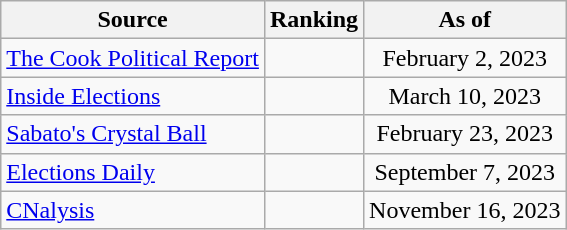<table class="wikitable" style="text-align:center">
<tr>
<th>Source</th>
<th>Ranking</th>
<th>As of</th>
</tr>
<tr>
<td align=left><a href='#'>The Cook Political Report</a></td>
<td></td>
<td>February 2, 2023</td>
</tr>
<tr>
<td align=left><a href='#'>Inside Elections</a></td>
<td></td>
<td>March 10, 2023</td>
</tr>
<tr>
<td align=left><a href='#'>Sabato's Crystal Ball</a></td>
<td></td>
<td>February 23, 2023</td>
</tr>
<tr>
<td align=left><a href='#'>Elections Daily</a></td>
<td></td>
<td>September 7, 2023</td>
</tr>
<tr>
<td align=left><a href='#'>CNalysis</a></td>
<td></td>
<td>November 16, 2023</td>
</tr>
</table>
